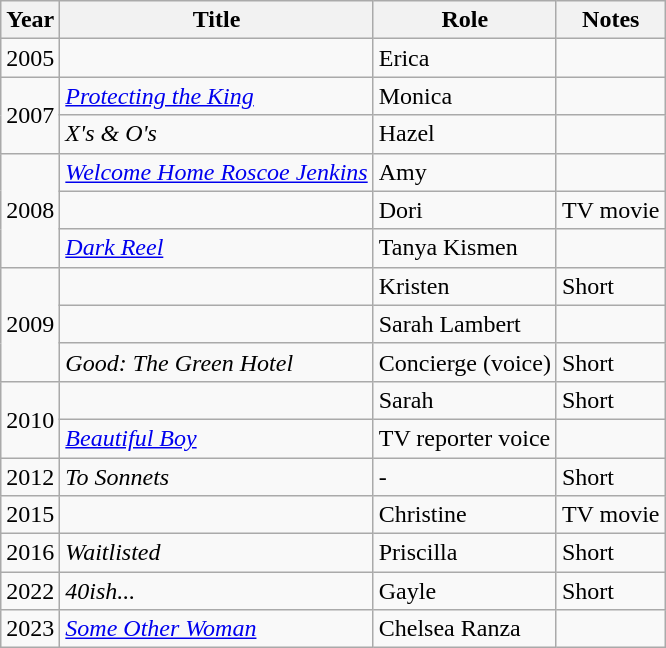<table class="wikitable sortable">
<tr>
<th>Year</th>
<th>Title</th>
<th>Role</th>
<th>Notes</th>
</tr>
<tr>
<td>2005</td>
<td><em></em></td>
<td>Erica</td>
<td></td>
</tr>
<tr>
<td rowspan="2">2007</td>
<td><em><a href='#'>Protecting the King</a></em></td>
<td>Monica</td>
<td></td>
</tr>
<tr>
<td><em>X's & O's</em></td>
<td>Hazel</td>
<td></td>
</tr>
<tr>
<td rowspan="3">2008</td>
<td><em><a href='#'>Welcome Home Roscoe Jenkins</a></em></td>
<td>Amy</td>
<td></td>
</tr>
<tr>
<td><em></em></td>
<td>Dori</td>
<td>TV movie</td>
</tr>
<tr>
<td><em><a href='#'>Dark Reel</a></em></td>
<td>Tanya Kismen</td>
<td></td>
</tr>
<tr>
<td rowspan="3">2009</td>
<td><em></em></td>
<td>Kristen</td>
<td>Short</td>
</tr>
<tr>
<td><em></em></td>
<td>Sarah Lambert</td>
<td></td>
</tr>
<tr>
<td><em>Good: The Green Hotel</em></td>
<td>Concierge (voice)</td>
<td>Short</td>
</tr>
<tr>
<td rowspan="2">2010</td>
<td><em></em></td>
<td>Sarah</td>
<td>Short</td>
</tr>
<tr>
<td><em><a href='#'>Beautiful Boy</a></em></td>
<td>TV reporter voice</td>
<td></td>
</tr>
<tr>
<td>2012</td>
<td><em>To Sonnets</em></td>
<td>-</td>
<td>Short</td>
</tr>
<tr>
<td>2015</td>
<td><em></em></td>
<td>Christine</td>
<td>TV movie</td>
</tr>
<tr>
<td>2016</td>
<td><em>Waitlisted</em></td>
<td>Priscilla</td>
<td>Short</td>
</tr>
<tr>
<td>2022</td>
<td><em>40ish...</em></td>
<td>Gayle</td>
<td>Short</td>
</tr>
<tr>
<td>2023</td>
<td><em><a href='#'>Some Other Woman</a></em></td>
<td>Chelsea Ranza</td>
<td></td>
</tr>
</table>
